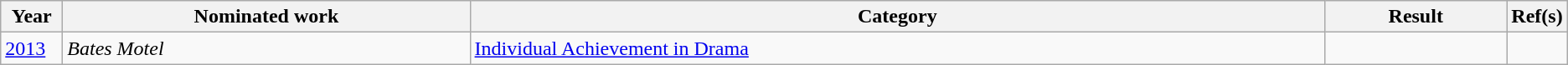<table class="wikitable">
<tr>
<th width=4%>Year</th>
<th width=27%>Nominated work</th>
<th width=57%>Category</th>
<th width=12%>Result</th>
<th width=4%>Ref(s)</th>
</tr>
<tr>
<td><a href='#'>2013</a></td>
<td><em>Bates Motel</em></td>
<td><a href='#'>Individual Achievement in Drama</a></td>
<td></td>
<td></td>
</tr>
</table>
